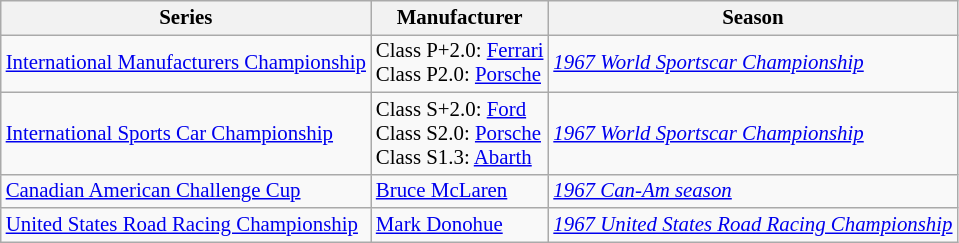<table class="wikitable" style="font-size: 87%;">
<tr>
<th>Series</th>
<th>Manufacturer</th>
<th>Season</th>
</tr>
<tr>
<td><a href='#'>International Manufacturers Championship</a></td>
<td>Class P+2.0:  <a href='#'>Ferrari</a><br> Class P2.0:  <a href='#'>Porsche</a></td>
<td><em><a href='#'>1967 World Sportscar Championship</a></em></td>
</tr>
<tr>
<td><a href='#'>International Sports Car Championship</a></td>
<td>Class S+2.0:  <a href='#'>Ford</a><br> Class S2.0:  <a href='#'>Porsche</a><br> Class S1.3:  <a href='#'>Abarth</a></td>
<td><em><a href='#'>1967 World Sportscar Championship</a></em></td>
</tr>
<tr>
<td><a href='#'>Canadian American Challenge Cup</a></td>
<td> <a href='#'>Bruce McLaren</a></td>
<td><em><a href='#'>1967 Can-Am season</a></em></td>
</tr>
<tr>
<td><a href='#'>United States Road Racing Championship</a></td>
<td> <a href='#'>Mark Donohue</a></td>
<td><em><a href='#'>1967 United States Road Racing Championship</a></em></td>
</tr>
</table>
